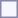<table style="border:1px solid #8888aa; background:#f7f8ff; padding:5px; font-size:95%; margin:0 12px 12px 0;">
</table>
